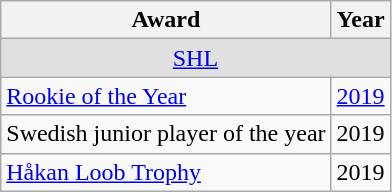<table class="wikitable">
<tr>
<th>Award</th>
<th>Year</th>
</tr>
<tr ALIGN="center" bgcolor="#e0e0e0">
<td colspan="3"><a href='#'>SHL</a></td>
</tr>
<tr>
<td><a href='#'>Rookie of the Year</a></td>
<td><a href='#'>2019</a></td>
</tr>
<tr>
<td>Swedish junior player of the year</td>
<td>2019</td>
</tr>
<tr>
<td><a href='#'>Håkan Loob Trophy</a></td>
<td>2019</td>
</tr>
</table>
